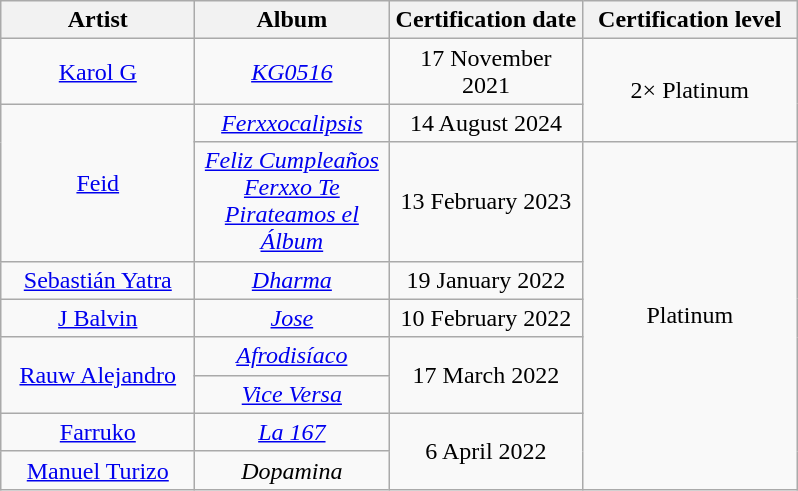<table class="wikitable plainrowheaders sortable">
<tr>
<th scope="col" style="width:122px;">Artist</th>
<th scope="col" style="width:122px;">Album</th>
<th scope="col" style="width:122px;">Certification date</th>
<th scope="col" style="width:135px;">Certification level</th>
</tr>
<tr>
<td style="text-align:center;"><a href='#'>Karol G</a></td>
<td style="text-align:center;"><em><a href='#'>KG0516</a></em></td>
<td style="text-align:center;">17 November 2021</td>
<td style="text-align:center;" rowspan=2>2× Platinum</td>
</tr>
<tr>
<td align="center" rowspan=2><a href='#'>Feid</a></td>
<td style="text-align:center;"><em><a href='#'>Ferxxocalipsis</a></em></td>
<td style="text-align:center;">14 August 2024</td>
</tr>
<tr>
<td style="text-align:center;"><em><a href='#'>Feliz Cumpleaños Ferxxo Te Pirateamos el Álbum</a></em></td>
<td style="text-align:center;">13 February 2023</td>
<td style="text-align:center;" rowspan=8>Platinum</td>
</tr>
<tr>
<td style="text-align:center;"><a href='#'>Sebastián Yatra</a></td>
<td style="text-align:center;"><em><a href='#'>Dharma</a></em></td>
<td style="text-align:center;">19 January 2022</td>
</tr>
<tr>
<td style="text-align:center;"><a href='#'>J Balvin</a></td>
<td style="text-align:center;"><em><a href='#'>Jose</a></em></td>
<td style="text-align:center;">10 February 2022</td>
</tr>
<tr>
<td style="text-align:center;" rowspan=2><a href='#'>Rauw Alejandro</a></td>
<td style="text-align:center;"><em><a href='#'>Afrodisíaco</a></em></td>
<td style="text-align:center;" rowspan=2>17 March 2022</td>
</tr>
<tr>
<td style="text-align:center;"><em><a href='#'>Vice Versa</a></em></td>
</tr>
<tr>
<td style="text-align:center;"><a href='#'>Farruko</a></td>
<td style="text-align:center;"><em><a href='#'>La 167</a></em></td>
<td style="text-align:center;" rowspan=2>6 April 2022</td>
</tr>
<tr>
<td style="text-align:center;"><a href='#'>Manuel Turizo</a></td>
<td style="text-align:center;"><em>Dopamina</em></td>
</tr>
</table>
